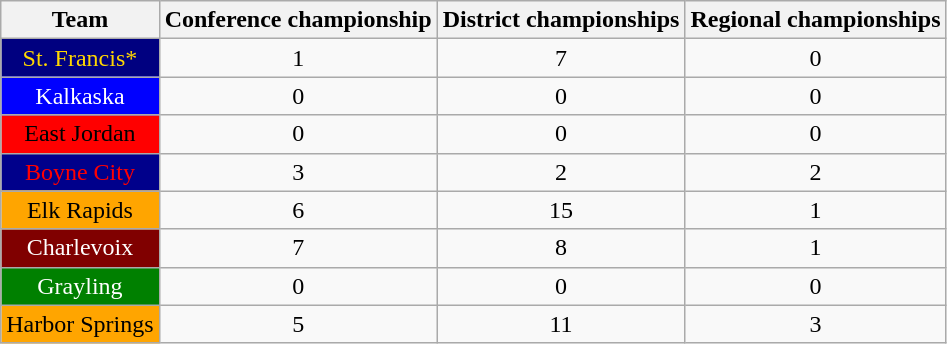<table class="wikitable sortable" style="text-align:center">
<tr>
<th>Team</th>
<th>Conference championship</th>
<th>District championships</th>
<th>Regional championships</th>
</tr>
<tr>
<td !align=center style="background:navy;color:gold">St. Francis*</td>
<td>1</td>
<td>7</td>
<td>0</td>
</tr>
<tr>
<td !align=center style="background:blue;color:white">Kalkaska</td>
<td>0</td>
<td>0</td>
<td>0</td>
</tr>
<tr>
<td !align=center style="background:red;color:black">East Jordan</td>
<td>0</td>
<td>0</td>
<td>0</td>
</tr>
<tr>
<td !align=center style="background:darkblue;color:red">Boyne City</td>
<td>3</td>
<td>2</td>
<td>2</td>
</tr>
<tr>
<td !align=center style="background:orange;color:black">Elk Rapids</td>
<td>6</td>
<td>15</td>
<td>1</td>
</tr>
<tr>
<td !align=center style="background:maroon;color:white">Charlevoix</td>
<td>7</td>
<td>8</td>
<td>1</td>
</tr>
<tr>
<td !align=center style="background:green;color:white">Grayling</td>
<td>0</td>
<td>0</td>
<td>0</td>
</tr>
<tr>
<td !align=center style="background:orange;color:black">Harbor Springs</td>
<td>5</td>
<td>11</td>
<td>3</td>
</tr>
</table>
